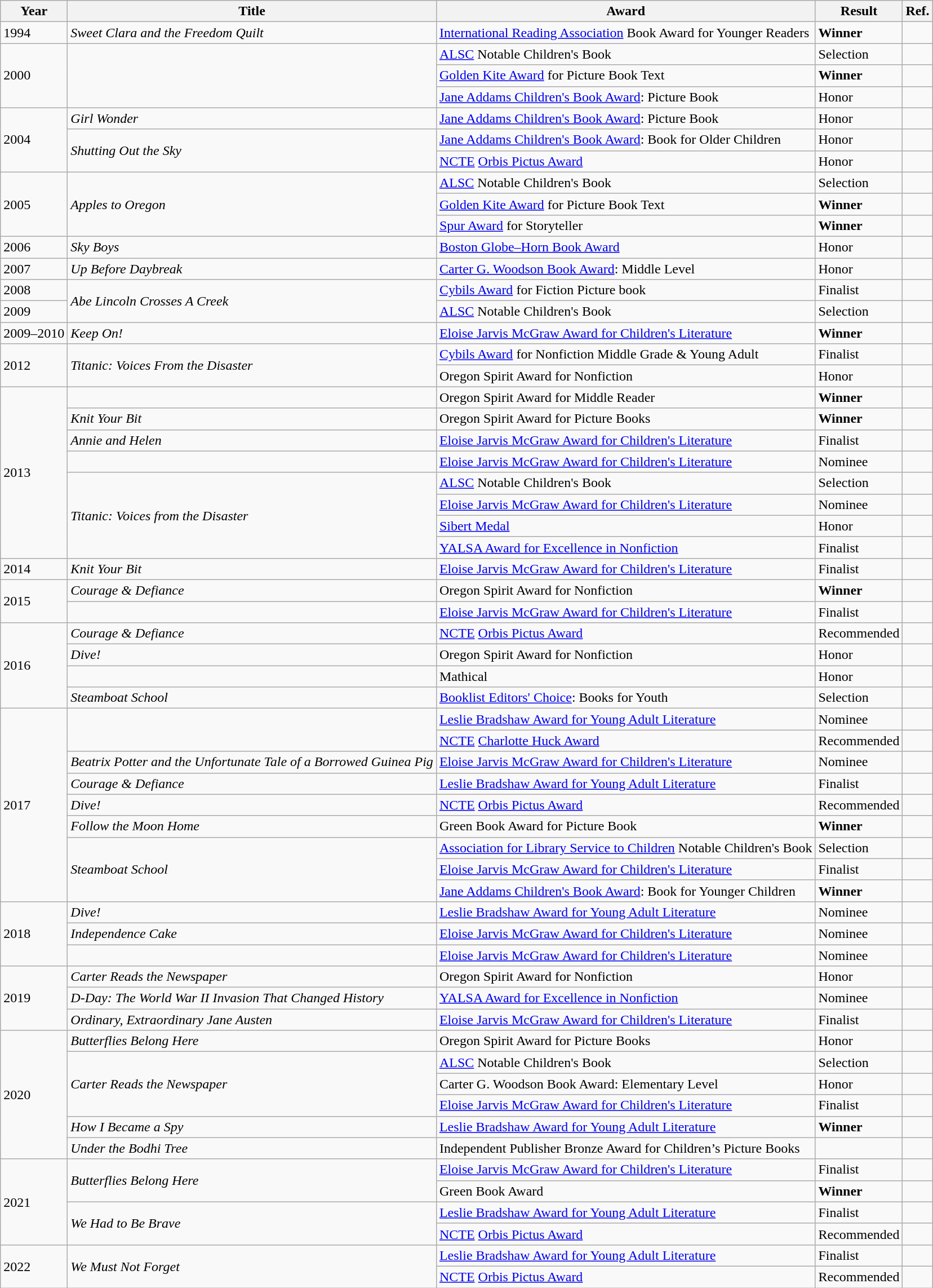<table class="wikitable">
<tr>
<th>Year</th>
<th>Title</th>
<th>Award</th>
<th>Result</th>
<th>Ref.</th>
</tr>
<tr>
<td>1994</td>
<td><em>Sweet Clara and the Freedom Quilt</em></td>
<td><a href='#'>International Reading Association</a> Book Award for Younger Readers</td>
<td><strong>Winner</strong></td>
<td></td>
</tr>
<tr>
<td rowspan="3">2000</td>
<td rowspan="3"><em></em></td>
<td><a href='#'>ALSC</a> Notable Children's Book</td>
<td>Selection</td>
<td></td>
</tr>
<tr>
<td><a href='#'>Golden Kite Award</a> for Picture Book Text</td>
<td><strong>Winner</strong></td>
<td></td>
</tr>
<tr>
<td><a href='#'>Jane Addams Children's Book Award</a>: Picture Book</td>
<td>Honor</td>
<td></td>
</tr>
<tr>
<td rowspan="3">2004</td>
<td><em>Girl Wonder</em></td>
<td><a href='#'>Jane Addams Children's Book Award</a>: Picture Book</td>
<td>Honor</td>
<td></td>
</tr>
<tr>
<td rowspan="2"><em>Shutting Out the Sky</em></td>
<td><a href='#'>Jane Addams Children's Book Award</a>: Book for Older Children</td>
<td>Honor</td>
<td></td>
</tr>
<tr>
<td><a href='#'>NCTE</a> <a href='#'>Orbis Pictus Award</a></td>
<td>Honor</td>
<td></td>
</tr>
<tr>
<td rowspan="3">2005</td>
<td rowspan="3"><em>Apples to Oregon</em></td>
<td><a href='#'>ALSC</a> Notable Children's Book</td>
<td>Selection</td>
<td></td>
</tr>
<tr>
<td><a href='#'>Golden Kite Award</a> for Picture Book Text</td>
<td><strong>Winner</strong></td>
<td></td>
</tr>
<tr>
<td><a href='#'>Spur Award</a> for Storyteller</td>
<td><strong>Winner</strong></td>
<td></td>
</tr>
<tr>
<td>2006</td>
<td><em>Sky Boys</em></td>
<td><a href='#'>Boston Globe–Horn Book Award</a></td>
<td>Honor</td>
<td></td>
</tr>
<tr>
<td>2007</td>
<td><em>Up Before Daybreak</em></td>
<td><a href='#'>Carter G. Woodson Book Award</a>: Middle Level</td>
<td>Honor</td>
<td></td>
</tr>
<tr>
<td>2008</td>
<td rowspan="2"><em>Abe Lincoln Crosses A Creek</em></td>
<td><a href='#'>Cybils Award</a> for Fiction Picture book</td>
<td>Finalist</td>
<td></td>
</tr>
<tr>
<td>2009</td>
<td><a href='#'>ALSC</a> Notable Children's Book</td>
<td>Selection</td>
<td></td>
</tr>
<tr>
<td>2009–2010</td>
<td><em>Keep On!</em></td>
<td><a href='#'>Eloise Jarvis McGraw Award for Children's Literature</a></td>
<td><strong>Winner</strong></td>
<td></td>
</tr>
<tr>
<td rowspan="2">2012</td>
<td rowspan="2"><em>Titanic: Voices From the Disaster</em></td>
<td><a href='#'>Cybils Award</a> for Nonfiction Middle Grade & Young Adult</td>
<td>Finalist</td>
<td></td>
</tr>
<tr>
<td>Oregon Spirit Award for Nonfiction</td>
<td>Honor</td>
<td></td>
</tr>
<tr>
<td rowspan="8">2013</td>
<td><em></em></td>
<td>Oregon Spirit Award for Middle Reader</td>
<td><strong>Winner</strong></td>
<td></td>
</tr>
<tr>
<td><em>Knit Your Bit</em></td>
<td>Oregon Spirit Award for Picture Books</td>
<td><strong>Winner</strong></td>
<td></td>
</tr>
<tr>
<td><em>Annie and Helen</em></td>
<td><a href='#'>Eloise Jarvis McGraw Award for Children's Literature</a></td>
<td>Finalist</td>
<td></td>
</tr>
<tr>
<td><em></em></td>
<td><a href='#'>Eloise Jarvis McGraw Award for Children's Literature</a></td>
<td>Nominee</td>
<td></td>
</tr>
<tr>
<td rowspan="4"><em>Titanic: Voices from the Disaster</em></td>
<td><a href='#'>ALSC</a> Notable Children's Book</td>
<td>Selection</td>
<td></td>
</tr>
<tr>
<td><a href='#'>Eloise Jarvis McGraw Award for Children's Literature</a></td>
<td>Nominee</td>
<td></td>
</tr>
<tr>
<td><a href='#'>Sibert Medal</a></td>
<td>Honor</td>
<td></td>
</tr>
<tr>
<td><a href='#'>YALSA Award for Excellence in Nonfiction</a></td>
<td>Finalist</td>
<td></td>
</tr>
<tr>
<td>2014</td>
<td><em>Knit Your Bit</em></td>
<td><a href='#'>Eloise Jarvis McGraw Award for Children's Literature</a></td>
<td>Finalist</td>
<td></td>
</tr>
<tr>
<td rowspan="2">2015</td>
<td><em>Courage & Defiance</em></td>
<td>Oregon Spirit Award for Nonfiction</td>
<td><strong>Winner</strong></td>
<td></td>
</tr>
<tr>
<td><em></em></td>
<td><a href='#'>Eloise Jarvis McGraw Award for Children's Literature</a></td>
<td>Finalist</td>
<td></td>
</tr>
<tr>
<td rowspan="4">2016</td>
<td><em>Courage & Defiance</em></td>
<td><a href='#'>NCTE</a> <a href='#'>Orbis Pictus Award</a></td>
<td>Recommended</td>
<td></td>
</tr>
<tr>
<td><em>Dive!</em></td>
<td>Oregon Spirit Award for Nonfiction</td>
<td>Honor</td>
<td></td>
</tr>
<tr>
<td><em></em></td>
<td>Mathical</td>
<td>Honor</td>
<td></td>
</tr>
<tr>
<td><em>Steamboat School</em></td>
<td><a href='#'>Booklist Editors' Choice</a>: Books for Youth</td>
<td>Selection</td>
<td></td>
</tr>
<tr>
<td rowspan="9">2017</td>
<td rowspan="2"><em></em></td>
<td><a href='#'>Leslie Bradshaw Award for Young Adult Literature</a></td>
<td>Nominee</td>
<td></td>
</tr>
<tr>
<td><a href='#'>NCTE</a> <a href='#'>Charlotte Huck Award</a></td>
<td>Recommended</td>
<td></td>
</tr>
<tr>
<td><em>Beatrix Potter and the Unfortunate Tale of a Borrowed Guinea Pig</em></td>
<td><a href='#'>Eloise Jarvis McGraw Award for Children's Literature</a></td>
<td>Nominee</td>
<td></td>
</tr>
<tr>
<td><em>Courage & Defiance</em></td>
<td><a href='#'>Leslie Bradshaw Award for Young Adult Literature</a></td>
<td>Finalist</td>
<td></td>
</tr>
<tr>
<td><em>Dive!</em></td>
<td><a href='#'>NCTE</a> <a href='#'>Orbis Pictus Award</a></td>
<td>Recommended</td>
<td></td>
</tr>
<tr>
<td><em>Follow the Moon Home</em></td>
<td>Green Book Award for Picture Book</td>
<td><strong>Winner</strong></td>
<td></td>
</tr>
<tr>
<td rowspan="3"><em>Steamboat School</em></td>
<td><a href='#'>Association for Library Service to Children</a> Notable Children's Book</td>
<td>Selection</td>
<td></td>
</tr>
<tr>
<td><a href='#'>Eloise Jarvis McGraw Award for Children's Literature</a></td>
<td>Finalist</td>
<td></td>
</tr>
<tr>
<td><a href='#'>Jane Addams Children's Book Award</a>: Book for Younger Children</td>
<td><strong>Winner</strong></td>
<td></td>
</tr>
<tr>
<td rowspan="3">2018</td>
<td><em>Dive!</em></td>
<td><a href='#'>Leslie Bradshaw Award for Young Adult Literature</a></td>
<td>Nominee</td>
<td></td>
</tr>
<tr>
<td><em>Independence Cake</em></td>
<td><a href='#'>Eloise Jarvis McGraw Award for Children's Literature</a></td>
<td>Nominee</td>
<td></td>
</tr>
<tr>
<td><em></em></td>
<td><a href='#'>Eloise Jarvis McGraw Award for Children's Literature</a></td>
<td>Nominee</td>
<td></td>
</tr>
<tr>
<td rowspan="3">2019</td>
<td><em>Carter Reads the Newspaper</em></td>
<td>Oregon Spirit Award for Nonfiction</td>
<td>Honor</td>
<td></td>
</tr>
<tr>
<td><em>D-Day: The World War II Invasion That Changed History</em></td>
<td><a href='#'>YALSA Award for Excellence in Nonfiction</a></td>
<td>Nominee</td>
<td></td>
</tr>
<tr>
<td><em>Ordinary, Extraordinary Jane Austen</em></td>
<td><a href='#'>Eloise Jarvis McGraw Award for Children's Literature</a></td>
<td>Finalist</td>
<td></td>
</tr>
<tr>
<td rowspan="6">2020</td>
<td><em>Butterflies Belong Here</em></td>
<td>Oregon Spirit Award for Picture Books</td>
<td>Honor</td>
<td></td>
</tr>
<tr>
<td rowspan="3"><em>Carter Reads the Newspaper</em></td>
<td><a href='#'>ALSC</a> Notable Children's Book</td>
<td>Selection</td>
<td></td>
</tr>
<tr>
<td>Carter G. Woodson Book Award: Elementary Level</td>
<td>Honor</td>
<td></td>
</tr>
<tr>
<td><a href='#'>Eloise Jarvis McGraw Award for Children's Literature</a></td>
<td>Finalist</td>
<td></td>
</tr>
<tr>
<td><em>How I Became a Spy</em></td>
<td><a href='#'>Leslie Bradshaw Award for Young Adult Literature</a></td>
<td><strong>Winner</strong></td>
<td></td>
</tr>
<tr>
<td><em>Under the Bodhi Tree</em></td>
<td>Independent Publisher Bronze Award for Children’s Picture Books</td>
<td></td>
<td></td>
</tr>
<tr>
<td rowspan="4">2021</td>
<td rowspan="2"><em>Butterflies Belong Here</em></td>
<td><a href='#'>Eloise Jarvis McGraw Award for Children's Literature</a></td>
<td>Finalist</td>
<td></td>
</tr>
<tr>
<td>Green Book Award</td>
<td><strong>Winner</strong></td>
<td></td>
</tr>
<tr>
<td rowspan="2"><em>We Had to Be Brave</em></td>
<td><a href='#'>Leslie Bradshaw Award for Young Adult Literature</a></td>
<td>Finalist</td>
<td></td>
</tr>
<tr>
<td><a href='#'>NCTE</a> <a href='#'>Orbis Pictus Award</a></td>
<td>Recommended</td>
<td></td>
</tr>
<tr>
<td rowspan="2">2022</td>
<td rowspan="2"><em>We Must Not Forget</em></td>
<td><a href='#'>Leslie Bradshaw Award for Young Adult Literature</a></td>
<td>Finalist</td>
<td></td>
</tr>
<tr>
<td><a href='#'>NCTE</a> <a href='#'>Orbis Pictus Award</a></td>
<td>Recommended</td>
<td></td>
</tr>
</table>
